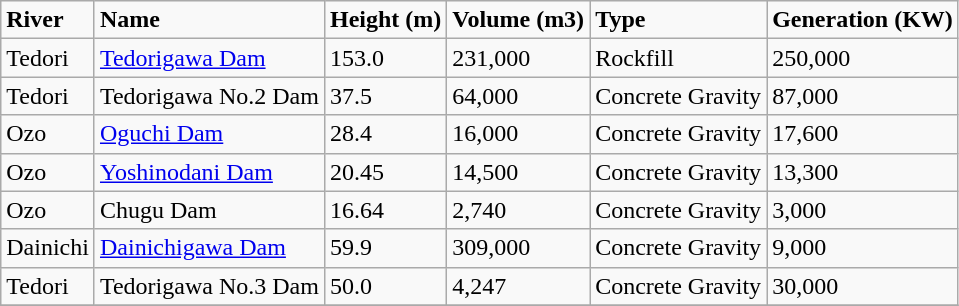<table class=wikitable>
<tr>
<td><strong>River</strong></td>
<td><strong>Name</strong></td>
<td><strong>Height (m)</strong></td>
<td><strong>Volume (m3)</strong></td>
<td><strong>Type</strong></td>
<td><strong>Generation (KW)</strong></td>
</tr>
<tr>
<td>Tedori</td>
<td><a href='#'>Tedorigawa Dam</a></td>
<td>153.0</td>
<td>231,000</td>
<td>Rockfill</td>
<td>250,000</td>
</tr>
<tr>
<td>Tedori</td>
<td>Tedorigawa No.2 Dam</td>
<td>37.5</td>
<td>64,000</td>
<td>Concrete Gravity</td>
<td>87,000</td>
</tr>
<tr>
<td>Ozo</td>
<td><a href='#'>Oguchi Dam</a></td>
<td>28.4</td>
<td>16,000</td>
<td>Concrete Gravity</td>
<td>17,600</td>
</tr>
<tr>
<td>Ozo</td>
<td><a href='#'>Yoshinodani Dam</a></td>
<td>20.45</td>
<td>14,500</td>
<td>Concrete Gravity</td>
<td>13,300</td>
</tr>
<tr>
<td>Ozo</td>
<td>Chugu Dam</td>
<td>16.64</td>
<td>2,740</td>
<td>Concrete Gravity</td>
<td>3,000</td>
</tr>
<tr>
<td>Dainichi</td>
<td><a href='#'>Dainichigawa Dam</a></td>
<td>59.9</td>
<td>309,000</td>
<td>Concrete Gravity</td>
<td>9,000</td>
</tr>
<tr>
<td>Tedori</td>
<td>Tedorigawa No.3 Dam</td>
<td>50.0</td>
<td>4,247</td>
<td>Concrete Gravity</td>
<td>30,000</td>
</tr>
<tr>
</tr>
</table>
